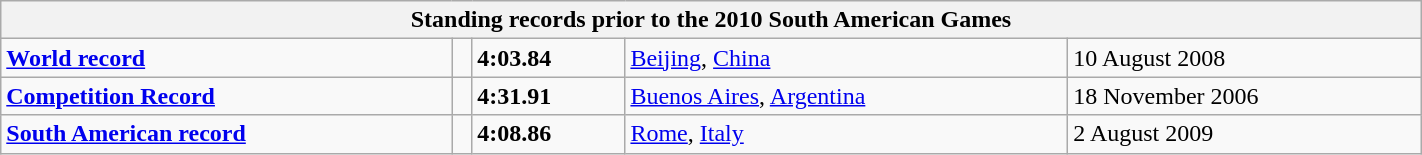<table class="wikitable" width=75%>
<tr>
<th colspan="5">Standing records prior to the 2010 South American Games</th>
</tr>
<tr>
<td><strong><a href='#'>World record</a></strong></td>
<td></td>
<td><strong>4:03.84</strong></td>
<td><a href='#'>Beijing</a>, <a href='#'>China</a></td>
<td>10 August 2008</td>
</tr>
<tr>
<td><strong><a href='#'>Competition Record</a></strong></td>
<td></td>
<td><strong>4:31.91</strong></td>
<td><a href='#'>Buenos Aires</a>, <a href='#'>Argentina</a></td>
<td>18 November 2006</td>
</tr>
<tr>
<td><strong><a href='#'>South American record</a></strong></td>
<td></td>
<td><strong>4:08.86</strong></td>
<td><a href='#'>Rome</a>, <a href='#'>Italy</a></td>
<td>2 August 2009</td>
</tr>
</table>
